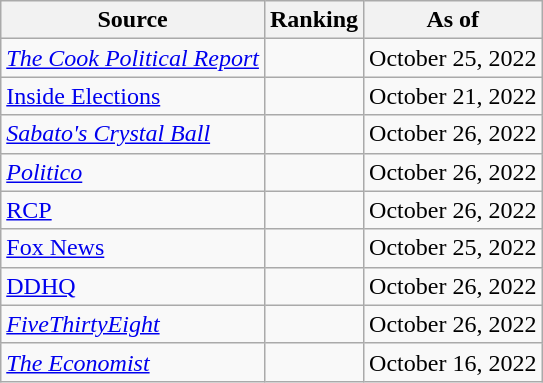<table class="wikitable" style="text-align:center">
<tr>
<th>Source</th>
<th>Ranking</th>
<th>As of</th>
</tr>
<tr>
<td align=left><em><a href='#'>The Cook Political Report</a></em></td>
<td></td>
<td>October 25, 2022</td>
</tr>
<tr>
<td align=left><a href='#'>Inside Elections</a></td>
<td></td>
<td>October 21, 2022</td>
</tr>
<tr>
<td align=left><em><a href='#'>Sabato's Crystal Ball</a></em></td>
<td></td>
<td>October 26, 2022</td>
</tr>
<tr>
<td align="left"><em><a href='#'>Politico</a></em></td>
<td></td>
<td>October 26, 2022</td>
</tr>
<tr>
<td align="left"><a href='#'>RCP</a></td>
<td></td>
<td>October 26, 2022</td>
</tr>
<tr>
<td align=left><a href='#'>Fox News</a></td>
<td></td>
<td>October 25, 2022</td>
</tr>
<tr>
<td align="left"><a href='#'>DDHQ</a></td>
<td></td>
<td>October 26, 2022</td>
</tr>
<tr>
<td align="left"><em><a href='#'>FiveThirtyEight</a></em></td>
<td></td>
<td>October 26, 2022</td>
</tr>
<tr>
<td align="left"><em><a href='#'>The Economist</a></em></td>
<td></td>
<td>October 16, 2022</td>
</tr>
</table>
